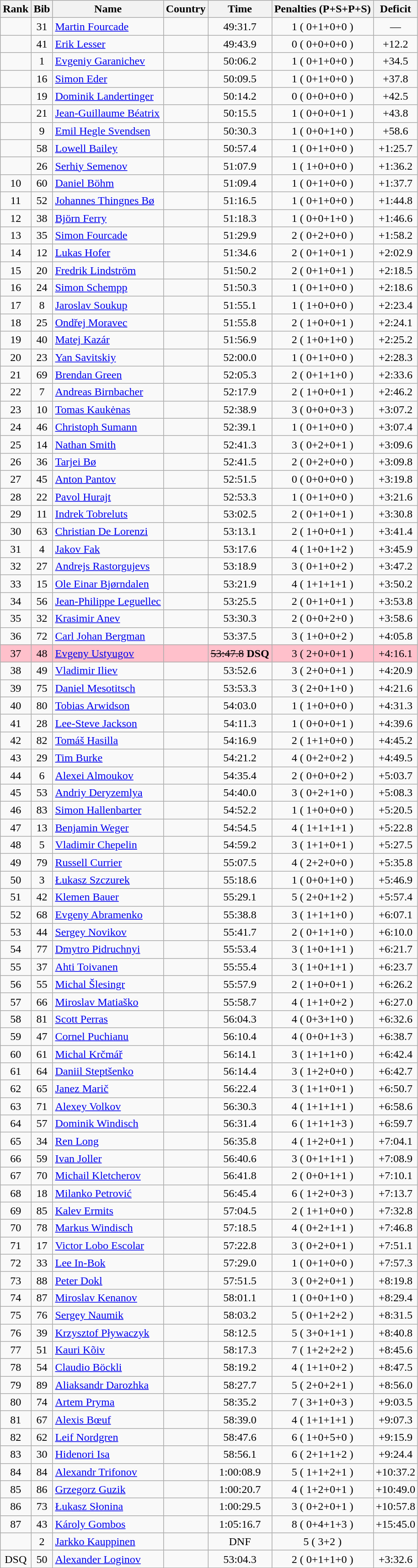<table class="wikitable sortable" style="text-align:center">
<tr>
<th>Rank</th>
<th>Bib</th>
<th>Name</th>
<th>Country</th>
<th>Time</th>
<th>Penalties (P+S+P+S)</th>
<th>Deficit</th>
</tr>
<tr>
<td></td>
<td>31</td>
<td align=left><a href='#'>Martin Fourcade</a></td>
<td align=left></td>
<td>49:31.7</td>
<td>1 ( 0+1+0+0 )</td>
<td>—</td>
</tr>
<tr>
<td></td>
<td>41</td>
<td align=left><a href='#'>Erik Lesser</a></td>
<td align=left></td>
<td>49:43.9</td>
<td>0 ( 0+0+0+0 )</td>
<td>+12.2</td>
</tr>
<tr>
<td></td>
<td>1</td>
<td align=left><a href='#'>Evgeniy Garanichev</a></td>
<td align=left></td>
<td>50:06.2</td>
<td>1 ( 0+1+0+0 )</td>
<td>+34.5</td>
</tr>
<tr>
<td></td>
<td>16</td>
<td align=left><a href='#'>Simon Eder</a></td>
<td align=left></td>
<td>50:09.5</td>
<td>1 ( 0+1+0+0 )</td>
<td>+37.8</td>
</tr>
<tr>
<td></td>
<td>19</td>
<td align=left><a href='#'>Dominik Landertinger</a></td>
<td align=left></td>
<td>50:14.2</td>
<td>0 ( 0+0+0+0 )</td>
<td>+42.5</td>
</tr>
<tr>
<td></td>
<td>21</td>
<td align=left><a href='#'>Jean-Guillaume Béatrix</a></td>
<td align=left></td>
<td>50:15.5</td>
<td>1 ( 0+0+0+1 )</td>
<td>+43.8</td>
</tr>
<tr>
<td></td>
<td>9</td>
<td align=left><a href='#'>Emil Hegle Svendsen</a></td>
<td align=left></td>
<td>50:30.3</td>
<td>1 ( 0+0+1+0 )</td>
<td>+58.6</td>
</tr>
<tr>
<td></td>
<td>58</td>
<td align=left><a href='#'>Lowell Bailey</a></td>
<td align=left></td>
<td>50:57.4</td>
<td>1 ( 0+1+0+0 )</td>
<td>+1:25.7</td>
</tr>
<tr>
<td></td>
<td>26</td>
<td align=left><a href='#'>Serhiy Semenov</a></td>
<td align=left></td>
<td>51:07.9</td>
<td>1 ( 1+0+0+0 )</td>
<td>+1:36.2</td>
</tr>
<tr>
<td>10</td>
<td>60</td>
<td align=left><a href='#'>Daniel Böhm</a></td>
<td align=left></td>
<td>51:09.4</td>
<td>1 ( 0+1+0+0 )</td>
<td>+1:37.7</td>
</tr>
<tr>
<td>11</td>
<td>52</td>
<td align=left><a href='#'>Johannes Thingnes Bø</a></td>
<td align=left></td>
<td>51:16.5</td>
<td>1 ( 0+1+0+0 )</td>
<td>+1:44.8</td>
</tr>
<tr>
<td>12</td>
<td>38</td>
<td align=left><a href='#'>Björn Ferry</a></td>
<td align=left></td>
<td>51:18.3</td>
<td>1 ( 0+0+1+0 )</td>
<td>+1:46.6</td>
</tr>
<tr>
<td>13</td>
<td>35</td>
<td align=left><a href='#'>Simon Fourcade</a></td>
<td align=left></td>
<td>51:29.9</td>
<td>2 ( 0+2+0+0 )</td>
<td>+1:58.2</td>
</tr>
<tr>
<td>14</td>
<td>12</td>
<td align=left><a href='#'>Lukas Hofer</a></td>
<td align=left></td>
<td>51:34.6</td>
<td>2 ( 0+1+0+1 )</td>
<td>+2:02.9</td>
</tr>
<tr>
<td>15</td>
<td>20</td>
<td align=left><a href='#'>Fredrik Lindström</a></td>
<td align=left></td>
<td>51:50.2</td>
<td>2 ( 0+1+0+1 )</td>
<td>+2:18.5</td>
</tr>
<tr>
<td>16</td>
<td>24</td>
<td align=left><a href='#'>Simon Schempp</a></td>
<td align=left></td>
<td>51:50.3</td>
<td>1 ( 0+1+0+0 )</td>
<td>+2:18.6</td>
</tr>
<tr>
<td>17</td>
<td>8</td>
<td align=left><a href='#'>Jaroslav Soukup</a></td>
<td align=left></td>
<td>51:55.1</td>
<td>1 ( 1+0+0+0 )</td>
<td>+2:23.4</td>
</tr>
<tr>
<td>18</td>
<td>25</td>
<td align=left><a href='#'>Ondřej Moravec</a></td>
<td align=left></td>
<td>51:55.8</td>
<td>2 ( 1+0+0+1 )</td>
<td>+2:24.1</td>
</tr>
<tr>
<td>19</td>
<td>40</td>
<td align=left><a href='#'>Matej Kazár</a></td>
<td align=left></td>
<td>51:56.9</td>
<td>2 ( 1+0+1+0 )</td>
<td>+2:25.2</td>
</tr>
<tr>
<td>20</td>
<td>23</td>
<td align=left><a href='#'>Yan Savitskiy</a></td>
<td align=left></td>
<td>52:00.0</td>
<td>1 ( 0+1+0+0 )</td>
<td>+2:28.3</td>
</tr>
<tr>
<td>21</td>
<td>69</td>
<td align=left><a href='#'>Brendan Green</a></td>
<td align=left></td>
<td>52:05.3</td>
<td>2 ( 0+1+1+0 )</td>
<td>+2:33.6</td>
</tr>
<tr>
<td>22</td>
<td>7</td>
<td align=left><a href='#'>Andreas Birnbacher</a></td>
<td align=left></td>
<td>52:17.9</td>
<td>2 ( 1+0+0+1 )</td>
<td>+2:46.2</td>
</tr>
<tr>
<td>23</td>
<td>10</td>
<td align=left><a href='#'>Tomas Kaukėnas</a></td>
<td align=left></td>
<td>52:38.9</td>
<td>3 ( 0+0+0+3 )</td>
<td>+3:07.2</td>
</tr>
<tr>
<td>24</td>
<td>46</td>
<td align=left><a href='#'>Christoph Sumann</a></td>
<td align=left></td>
<td>52:39.1</td>
<td>1 ( 0+1+0+0 )</td>
<td>+3:07.4</td>
</tr>
<tr>
<td>25</td>
<td>14</td>
<td align=left><a href='#'>Nathan Smith</a></td>
<td align=left></td>
<td>52:41.3</td>
<td>3 ( 0+2+0+1 )</td>
<td>+3:09.6</td>
</tr>
<tr>
<td>26</td>
<td>36</td>
<td align=left><a href='#'>Tarjei Bø</a></td>
<td align=left></td>
<td>52:41.5</td>
<td>2 ( 0+2+0+0 )</td>
<td>+3:09.8</td>
</tr>
<tr>
<td>27</td>
<td>45</td>
<td align=left><a href='#'>Anton Pantov</a></td>
<td align=left></td>
<td>52:51.5</td>
<td>0 ( 0+0+0+0 )</td>
<td>+3:19.8</td>
</tr>
<tr>
<td>28</td>
<td>22</td>
<td align=left><a href='#'>Pavol Hurajt</a></td>
<td align=left></td>
<td>52:53.3</td>
<td>1 ( 0+1+0+0 )</td>
<td>+3:21.6</td>
</tr>
<tr>
<td>29</td>
<td>11</td>
<td align=left><a href='#'>Indrek Tobreluts</a></td>
<td align=left></td>
<td>53:02.5</td>
<td>2 ( 0+1+0+1 )</td>
<td>+3:30.8</td>
</tr>
<tr>
<td>30</td>
<td>63</td>
<td align=left><a href='#'>Christian De Lorenzi</a></td>
<td align=left></td>
<td>53:13.1</td>
<td>2 ( 1+0+0+1 )</td>
<td>+3:41.4</td>
</tr>
<tr>
<td>31</td>
<td>4</td>
<td align=left><a href='#'>Jakov Fak</a></td>
<td align=left></td>
<td>53:17.6</td>
<td>4 ( 1+0+1+2 )</td>
<td>+3:45.9</td>
</tr>
<tr>
<td>32</td>
<td>27</td>
<td align=left><a href='#'>Andrejs Rastorgujevs</a></td>
<td align=left></td>
<td>53:18.9</td>
<td>3 ( 0+1+0+2 )</td>
<td>+3:47.2</td>
</tr>
<tr>
<td>33</td>
<td>15</td>
<td align=left><a href='#'>Ole Einar Bjørndalen</a></td>
<td align=left></td>
<td>53:21.9</td>
<td>4 ( 1+1+1+1 )</td>
<td>+3:50.2</td>
</tr>
<tr>
<td>34</td>
<td>56</td>
<td align=left><a href='#'>Jean-Philippe Leguellec</a></td>
<td align=left></td>
<td>53:25.5</td>
<td>2 ( 0+1+0+1 )</td>
<td>+3:53.8</td>
</tr>
<tr>
<td>35</td>
<td>32</td>
<td align=left><a href='#'>Krasimir Anev</a></td>
<td align=left></td>
<td>53:30.3</td>
<td>2 ( 0+0+2+0 )</td>
<td>+3:58.6</td>
</tr>
<tr>
<td>36</td>
<td>72</td>
<td align=left><a href='#'>Carl Johan Bergman</a></td>
<td align=left></td>
<td>53:37.5</td>
<td>3 ( 1+0+0+2 )</td>
<td>+4:05.8</td>
</tr>
<tr bgcolor=pink>
<td>37</td>
<td>48</td>
<td align=left><a href='#'>Evgeny Ustyugov</a></td>
<td align=left></td>
<td><s>53:47.8</s> <strong>DSQ</strong></td>
<td>3 ( 2+0+0+1 )</td>
<td>+4:16.1</td>
</tr>
<tr>
<td>38</td>
<td>49</td>
<td align=left><a href='#'>Vladimir Iliev</a></td>
<td align=left></td>
<td>53:52.6</td>
<td>3 ( 2+0+0+1 )</td>
<td>+4:20.9</td>
</tr>
<tr>
<td>39</td>
<td>75</td>
<td align=left><a href='#'>Daniel Mesotitsch</a></td>
<td align=left></td>
<td>53:53.3</td>
<td>3 ( 2+0+1+0 )</td>
<td>+4:21.6</td>
</tr>
<tr>
<td>40</td>
<td>80</td>
<td align=left><a href='#'>Tobias Arwidson</a></td>
<td align=left></td>
<td>54:03.0</td>
<td>1 ( 1+0+0+0 )</td>
<td>+4:31.3</td>
</tr>
<tr>
<td>41</td>
<td>28</td>
<td align=left><a href='#'>Lee-Steve Jackson</a></td>
<td align=left></td>
<td>54:11.3</td>
<td>1 ( 0+0+0+1 )</td>
<td>+4:39.6</td>
</tr>
<tr>
<td>42</td>
<td>82</td>
<td align=left><a href='#'>Tomáš Hasilla</a></td>
<td align=left></td>
<td>54:16.9</td>
<td>2 ( 1+1+0+0 )</td>
<td>+4:45.2</td>
</tr>
<tr>
<td>43</td>
<td>29</td>
<td align=left><a href='#'>Tim Burke</a></td>
<td align=left></td>
<td>54:21.2</td>
<td>4 ( 0+2+0+2 )</td>
<td>+4:49.5</td>
</tr>
<tr>
<td>44</td>
<td>6</td>
<td align=left><a href='#'>Alexei Almoukov</a></td>
<td align=left></td>
<td>54:35.4</td>
<td>2 ( 0+0+0+2 )</td>
<td>+5:03.7</td>
</tr>
<tr>
<td>45</td>
<td>53</td>
<td align=left><a href='#'>Andriy Deryzemlya</a></td>
<td align=left></td>
<td>54:40.0</td>
<td>3 ( 0+2+1+0 )</td>
<td>+5:08.3</td>
</tr>
<tr>
<td>46</td>
<td>83</td>
<td align=left><a href='#'>Simon Hallenbarter</a></td>
<td align=left></td>
<td>54:52.2</td>
<td>1 ( 1+0+0+0 )</td>
<td>+5:20.5</td>
</tr>
<tr>
<td>47</td>
<td>13</td>
<td align=left><a href='#'>Benjamin Weger</a></td>
<td align=left></td>
<td>54:54.5</td>
<td>4 ( 1+1+1+1 )</td>
<td>+5:22.8</td>
</tr>
<tr>
<td>48</td>
<td>5</td>
<td align=left><a href='#'>Vladimir Chepelin</a></td>
<td align=left></td>
<td>54:59.2</td>
<td>3 ( 1+1+0+1 )</td>
<td>+5:27.5</td>
</tr>
<tr>
<td>49</td>
<td>79</td>
<td align=left><a href='#'>Russell Currier</a></td>
<td align=left></td>
<td>55:07.5</td>
<td>4 ( 2+2+0+0 )</td>
<td>+5:35.8</td>
</tr>
<tr>
<td>50</td>
<td>3</td>
<td align=left><a href='#'>Łukasz Szczurek</a></td>
<td align=left></td>
<td>55:18.6</td>
<td>1 ( 0+0+1+0 )</td>
<td>+5:46.9</td>
</tr>
<tr>
<td>51</td>
<td>42</td>
<td align=left><a href='#'>Klemen Bauer</a></td>
<td align=left></td>
<td>55:29.1</td>
<td>5 ( 2+0+1+2 )</td>
<td>+5:57.4</td>
</tr>
<tr>
<td>52</td>
<td>68</td>
<td align=left><a href='#'>Evgeny Abramenko</a></td>
<td align=left></td>
<td>55:38.8</td>
<td>3 ( 1+1+1+0 )</td>
<td>+6:07.1</td>
</tr>
<tr>
<td>53</td>
<td>44</td>
<td align=left><a href='#'>Sergey Novikov</a></td>
<td align=left></td>
<td>55:41.7</td>
<td>2 ( 0+1+1+0 )</td>
<td>+6:10.0</td>
</tr>
<tr>
<td>54</td>
<td>77</td>
<td align=left><a href='#'>Dmytro Pidruchnyi</a></td>
<td align=left></td>
<td>55:53.4</td>
<td>3 ( 1+0+1+1 )</td>
<td>+6:21.7</td>
</tr>
<tr>
<td>55</td>
<td>37</td>
<td align=left><a href='#'>Ahti Toivanen</a></td>
<td align=left></td>
<td>55:55.4</td>
<td>3 ( 1+0+1+1 )</td>
<td>+6:23.7</td>
</tr>
<tr>
<td>56</td>
<td>55</td>
<td align=left><a href='#'>Michal Šlesingr</a></td>
<td align=left></td>
<td>55:57.9</td>
<td>2 ( 1+0+0+1 )</td>
<td>+6:26.2</td>
</tr>
<tr>
<td>57</td>
<td>66</td>
<td align=left><a href='#'>Miroslav Matiaško</a></td>
<td align=left></td>
<td>55:58.7</td>
<td>4 ( 1+1+0+2 )</td>
<td>+6:27.0</td>
</tr>
<tr>
<td>58</td>
<td>81</td>
<td align=left><a href='#'>Scott Perras</a></td>
<td align=left></td>
<td>56:04.3</td>
<td>4 ( 0+3+1+0 )</td>
<td>+6:32.6</td>
</tr>
<tr>
<td>59</td>
<td>47</td>
<td align=left><a href='#'>Cornel Puchianu</a></td>
<td align=left></td>
<td>56:10.4</td>
<td>4 ( 0+0+1+3 )</td>
<td>+6:38.7</td>
</tr>
<tr>
<td>60</td>
<td>61</td>
<td align=left><a href='#'>Michal Krčmář</a></td>
<td align=left></td>
<td>56:14.1</td>
<td>3 ( 1+1+1+0 )</td>
<td>+6:42.4</td>
</tr>
<tr>
<td>61</td>
<td>64</td>
<td align=left><a href='#'>Daniil Steptšenko</a></td>
<td align=left></td>
<td>56:14.4</td>
<td>3 ( 1+2+0+0 )</td>
<td>+6:42.7</td>
</tr>
<tr>
<td>62</td>
<td>65</td>
<td align=left><a href='#'>Janez Marič</a></td>
<td align=left></td>
<td>56:22.4</td>
<td>3 ( 1+1+0+1 )</td>
<td>+6:50.7</td>
</tr>
<tr>
<td>63</td>
<td>71</td>
<td align=left><a href='#'>Alexey Volkov</a></td>
<td align=left></td>
<td>56:30.3</td>
<td>4 ( 1+1+1+1 )</td>
<td>+6:58.6</td>
</tr>
<tr>
<td>64</td>
<td>57</td>
<td align=left><a href='#'>Dominik Windisch</a></td>
<td align=left></td>
<td>56:31.4</td>
<td>6 ( 1+1+1+3 )</td>
<td>+6:59.7</td>
</tr>
<tr>
<td>65</td>
<td>34</td>
<td align=left><a href='#'>Ren Long</a></td>
<td align=left></td>
<td>56:35.8</td>
<td>4 ( 1+2+0+1 )</td>
<td>+7:04.1</td>
</tr>
<tr>
<td>66</td>
<td>59</td>
<td align=left><a href='#'>Ivan Joller</a></td>
<td align=left></td>
<td>56:40.6</td>
<td>3 ( 0+1+1+1 )</td>
<td>+7:08.9</td>
</tr>
<tr>
<td>67</td>
<td>70</td>
<td align=left><a href='#'>Michail Kletcherov</a></td>
<td align=left></td>
<td>56:41.8</td>
<td>2 ( 0+0+1+1 )</td>
<td>+7:10.1</td>
</tr>
<tr>
<td>68</td>
<td>18</td>
<td align=left><a href='#'>Milanko Petrović</a></td>
<td align=left></td>
<td>56:45.4</td>
<td>6 ( 1+2+0+3 )</td>
<td>+7:13.7</td>
</tr>
<tr>
<td>69</td>
<td>85</td>
<td align=left><a href='#'>Kalev Ermits</a></td>
<td align=left></td>
<td>57:04.5</td>
<td>2 ( 1+1+0+0 )</td>
<td>+7:32.8</td>
</tr>
<tr>
<td>70</td>
<td>78</td>
<td align=left><a href='#'>Markus Windisch</a></td>
<td align=left></td>
<td>57:18.5</td>
<td>4 ( 0+2+1+1 )</td>
<td>+7:46.8</td>
</tr>
<tr>
<td>71</td>
<td>17</td>
<td align=left><a href='#'>Victor Lobo Escolar</a></td>
<td align=left></td>
<td>57:22.8</td>
<td>3 ( 0+2+0+1 )</td>
<td>+7:51.1</td>
</tr>
<tr>
<td>72</td>
<td>33</td>
<td align=left><a href='#'>Lee In-Bok</a></td>
<td align=left></td>
<td>57:29.0</td>
<td>1 ( 0+1+0+0 )</td>
<td>+7:57.3</td>
</tr>
<tr>
<td>73</td>
<td>88</td>
<td align=left><a href='#'>Peter Dokl</a></td>
<td align=left></td>
<td>57:51.5</td>
<td>3 ( 0+2+0+1 )</td>
<td>+8:19.8</td>
</tr>
<tr>
<td>74</td>
<td>87</td>
<td align=left><a href='#'>Miroslav Kenanov</a></td>
<td align=left></td>
<td>58:01.1</td>
<td>1 ( 0+0+1+0 )</td>
<td>+8:29.4</td>
</tr>
<tr>
<td>75</td>
<td>76</td>
<td align=left><a href='#'>Sergey Naumik</a></td>
<td align=left></td>
<td>58:03.2</td>
<td>5 ( 0+1+2+2 )</td>
<td>+8:31.5</td>
</tr>
<tr>
<td>76</td>
<td>39</td>
<td align=left><a href='#'>Krzysztof Pływaczyk</a></td>
<td align=left></td>
<td>58:12.5</td>
<td>5 ( 3+0+1+1 )</td>
<td>+8:40.8</td>
</tr>
<tr>
<td>77</td>
<td>51</td>
<td align=left><a href='#'>Kauri Kõiv</a></td>
<td align=left></td>
<td>58:17.3</td>
<td>7 ( 1+2+2+2 )</td>
<td>+8:45.6</td>
</tr>
<tr>
<td>78</td>
<td>54</td>
<td align=left><a href='#'>Claudio Böckli</a></td>
<td align=left></td>
<td>58:19.2</td>
<td>4 ( 1+1+0+2 )</td>
<td>+8:47.5</td>
</tr>
<tr>
<td>79</td>
<td>89</td>
<td align=left><a href='#'>Aliaksandr Darozhka</a></td>
<td align=left></td>
<td>58:27.7</td>
<td>5 ( 2+0+2+1 )</td>
<td>+8:56.0</td>
</tr>
<tr>
<td>80</td>
<td>74</td>
<td align=left><a href='#'>Artem Pryma</a></td>
<td align=left></td>
<td>58:35.2</td>
<td>7 ( 3+1+0+3 )</td>
<td>+9:03.5</td>
</tr>
<tr>
<td>81</td>
<td>67</td>
<td align=left><a href='#'>Alexis Bœuf</a></td>
<td align=left></td>
<td>58:39.0</td>
<td>4 ( 1+1+1+1 )</td>
<td>+9:07.3</td>
</tr>
<tr>
<td>82</td>
<td>62</td>
<td align=left><a href='#'>Leif Nordgren</a></td>
<td align=left></td>
<td>58:47.6</td>
<td>6 ( 1+0+5+0 )</td>
<td>+9:15.9</td>
</tr>
<tr>
<td>83</td>
<td>30</td>
<td align=left><a href='#'>Hidenori Isa</a></td>
<td align=left></td>
<td>58:56.1</td>
<td>6 ( 2+1+1+2 )</td>
<td>+9:24.4</td>
</tr>
<tr>
<td>84</td>
<td>84</td>
<td align=left><a href='#'>Alexandr Trifonov</a></td>
<td align=left></td>
<td>1:00:08.9</td>
<td>5 ( 1+1+2+1 )</td>
<td>+10:37.2</td>
</tr>
<tr>
<td>85</td>
<td>86</td>
<td align=left><a href='#'>Grzegorz Guzik</a></td>
<td align=left></td>
<td>1:00:20.7</td>
<td>4 ( 1+2+0+1 )</td>
<td>+10:49.0</td>
</tr>
<tr>
<td>86</td>
<td>73</td>
<td align=left><a href='#'>Łukasz Słonina</a></td>
<td align=left></td>
<td>1:00:29.5</td>
<td>3 ( 0+2+0+1 )</td>
<td>+10:57.8</td>
</tr>
<tr>
<td>87</td>
<td>43</td>
<td align=left><a href='#'>Károly Gombos</a></td>
<td align=left></td>
<td>1:05:16.7</td>
<td>8 ( 0+4+1+3 )</td>
<td>+15:45.0</td>
</tr>
<tr>
<td></td>
<td>2</td>
<td align=left><a href='#'>Jarkko Kauppinen</a></td>
<td align=left></td>
<td>DNF</td>
<td>5 ( 3+2 )</td>
<td></td>
</tr>
<tr>
<td>DSQ</td>
<td>50</td>
<td align=left><a href='#'>Alexander Loginov</a></td>
<td align=left></td>
<td>53:04.3</td>
<td>2 ( 0+1+1+0 )</td>
<td>+3:32.6</td>
</tr>
</table>
